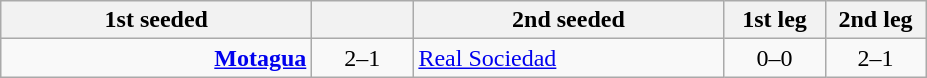<table class="wikitable">
<tr>
<th style="width:200px;">1st seeded</th>
<th style="width:60px;"></th>
<th style="width:200px;">2nd seeded</th>
<th style="width:60px;">1st leg</th>
<th style="width:60px;">2nd leg</th>
</tr>
<tr>
<td style="text-align:right;"><a href='#'><strong>Motagua</strong></a></td>
<td style="text-align:center;">2–1</td>
<td><a href='#'>Real Sociedad</a></td>
<td style="text-align:center;">0–0</td>
<td style="text-align:center;">2–1</td>
</tr>
</table>
